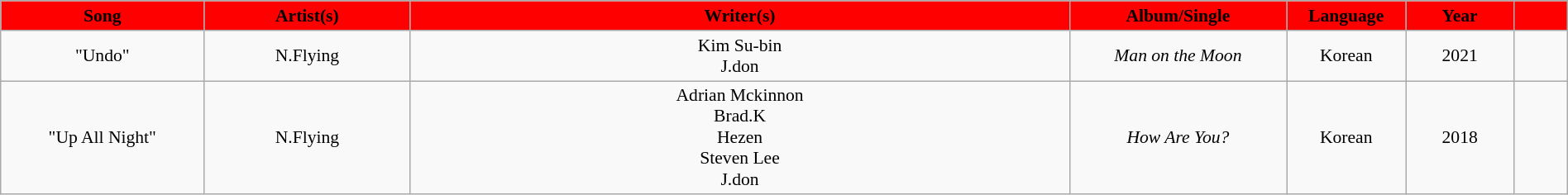<table class="wikitable" style="margin:0.5em auto; clear:both; font-size:.9em; text-align:center; width:100%">
<tr>
<th style="width:200px; background:#FF0000;">Song</th>
<th style="width:200px; background:#FF0000;">Artist(s)</th>
<th style="width:700px; background:#FF0000;">Writer(s)</th>
<th style="width:200px; background:#FF0000;">Album/Single</th>
<th style="width:100px; background:#FF0000;">Language</th>
<th style="width:100px; background:#FF0000;">Year</th>
<th style="width:50px;  background:#FF0000;"></th>
</tr>
<tr>
<td>"Undo" </td>
<td>N.Flying</td>
<td>Kim Su-bin <br> J.don</td>
<td><em>Man on the Moon</em></td>
<td>Korean</td>
<td>2021</td>
<td></td>
</tr>
<tr>
<td>"Up All Night"</td>
<td>N.Flying</td>
<td>Adrian Mckinnon <br> Brad.K <br> Hezen <br> Steven Lee <br> J.don</td>
<td><em>How Are You?</em></td>
<td>Korean</td>
<td>2018</td>
<td></td>
</tr>
</table>
